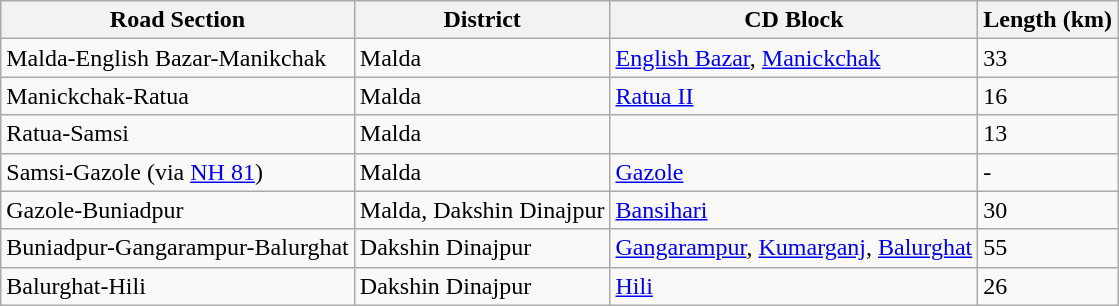<table class="wikitable sortable">
<tr>
<th>Road Section</th>
<th>District</th>
<th>CD Block</th>
<th>Length (km)</th>
</tr>
<tr>
<td>Malda-English Bazar-Manikchak</td>
<td>Malda</td>
<td><a href='#'>English Bazar</a>, <a href='#'>Manickchak</a></td>
<td>33</td>
</tr>
<tr>
<td>Manickchak-Ratua</td>
<td>Malda</td>
<td><a href='#'>Ratua II</a></td>
<td>16</td>
</tr>
<tr>
<td>Ratua-Samsi</td>
<td>Malda</td>
<td></td>
<td>13</td>
</tr>
<tr>
<td>Samsi-Gazole (via <a href='#'>NH 81</a>)</td>
<td>Malda</td>
<td><a href='#'>Gazole</a></td>
<td>-</td>
</tr>
<tr>
<td>Gazole-Buniadpur</td>
<td>Malda, Dakshin Dinajpur</td>
<td><a href='#'>Bansihari</a></td>
<td>30</td>
</tr>
<tr>
<td>Buniadpur-Gangarampur-Balurghat</td>
<td>Dakshin Dinajpur</td>
<td><a href='#'>Gangarampur</a>, <a href='#'>Kumarganj</a>, <a href='#'>Balurghat</a></td>
<td>55</td>
</tr>
<tr>
<td>Balurghat-Hili</td>
<td>Dakshin Dinajpur</td>
<td><a href='#'>Hili</a></td>
<td>26</td>
</tr>
</table>
